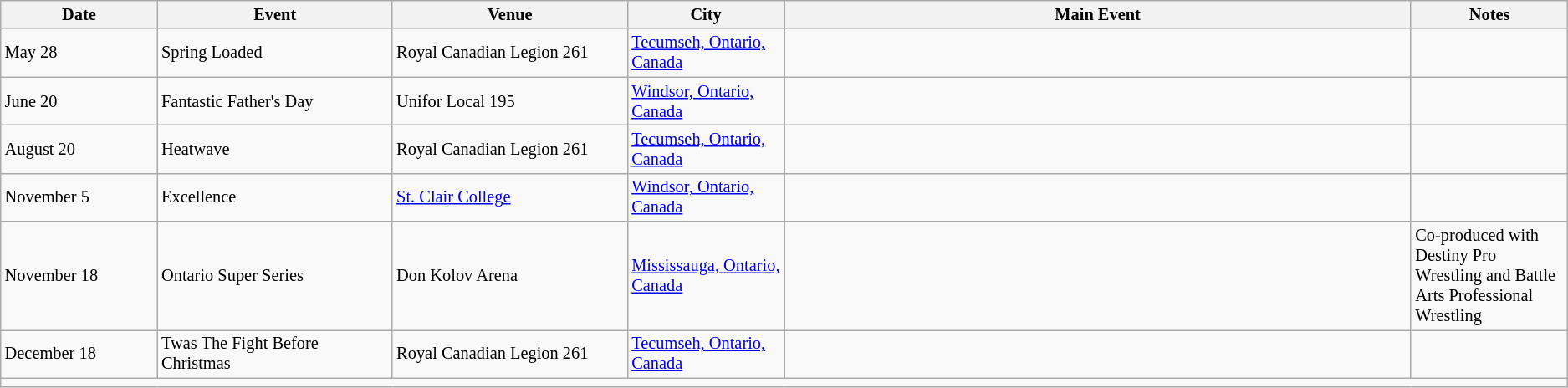<table class="sortable wikitable succession-box" style="font-size:85%;">
<tr>
<th scope="col" style="width:10%;">Date</th>
<th scope="col" style="width:15%;">Event</th>
<th scope="col" style="width:15%;">Venue</th>
<th scope="col" style="width:10%;">City</th>
<th scope="col" style="width:40%;">Main Event</th>
<th scope="col" style="width:70%;">Notes</th>
</tr>
<tr>
<td>May 28</td>
<td>Spring Loaded</td>
<td>Royal Canadian Legion 261</td>
<td><a href='#'>Tecumseh, Ontario, Canada</a></td>
<td></td>
<td></td>
</tr>
<tr>
<td>June 20</td>
<td>Fantastic Father's Day</td>
<td>Unifor Local 195</td>
<td><a href='#'>Windsor, Ontario, Canada</a></td>
<td></td>
<td></td>
</tr>
<tr>
<td>August 20</td>
<td>Heatwave</td>
<td>Royal Canadian Legion 261</td>
<td><a href='#'>Tecumseh, Ontario, Canada</a></td>
<td></td>
<td></td>
</tr>
<tr>
<td>November 5</td>
<td>Excellence</td>
<td><a href='#'>St. Clair College</a></td>
<td><a href='#'>Windsor, Ontario, Canada</a></td>
<td></td>
<td></td>
</tr>
<tr>
<td>November 18</td>
<td>Ontario Super Series</td>
<td>Don Kolov Arena</td>
<td><a href='#'>Mississauga, Ontario, Canada</a></td>
<td></td>
<td>Co-produced with Destiny Pro Wrestling and Battle Arts Professional Wrestling</td>
</tr>
<tr>
<td>December 18</td>
<td>Twas The Fight Before Christmas</td>
<td>Royal Canadian Legion 261</td>
<td><a href='#'>Tecumseh, Ontario, Canada</a></td>
<td></td>
<td></td>
</tr>
<tr>
<td colspan="6"></td>
</tr>
</table>
